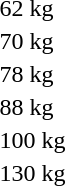<table>
<tr>
<td rowspan=2>62 kg</td>
<td rowspan=2></td>
<td rowspan=2></td>
<td></td>
</tr>
<tr>
<td></td>
</tr>
<tr>
<td rowspan=2>70 kg</td>
<td rowspan=2></td>
<td rowspan=2></td>
<td></td>
</tr>
<tr>
<td></td>
</tr>
<tr>
<td rowspan=2>78 kg</td>
<td rowspan=2></td>
<td rowspan=2></td>
<td></td>
</tr>
<tr>
<td></td>
</tr>
<tr>
<td rowspan=2>88 kg</td>
<td rowspan=2></td>
<td rowspan=2></td>
<td></td>
</tr>
<tr>
<td></td>
</tr>
<tr>
<td rowspan=2>100 kg</td>
<td rowspan=2></td>
<td rowspan=2></td>
<td></td>
</tr>
<tr>
<td></td>
</tr>
<tr>
<td>130 kg</td>
<td></td>
<td></td>
<td></td>
</tr>
<tr>
</tr>
</table>
